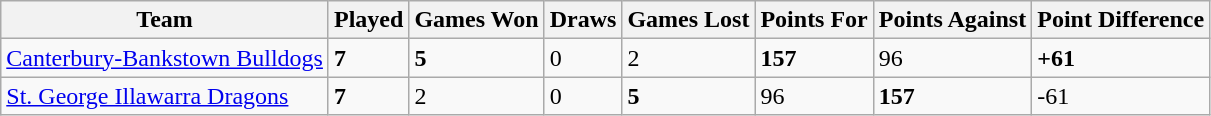<table class="wikitable">
<tr>
<th>Team</th>
<th>Played</th>
<th>Games Won</th>
<th>Draws</th>
<th>Games Lost</th>
<th>Points For</th>
<th>Points Against</th>
<th>Point Difference</th>
</tr>
<tr>
<td> <a href='#'>Canterbury-Bankstown Bulldogs</a></td>
<td><strong>7</strong></td>
<td><strong>5</strong></td>
<td>0</td>
<td>2</td>
<td><strong>157</strong></td>
<td>96</td>
<td><strong>+61</strong></td>
</tr>
<tr>
<td> <a href='#'>St. George Illawarra Dragons</a></td>
<td><strong>7</strong></td>
<td>2</td>
<td>0</td>
<td><strong>5</strong></td>
<td>96</td>
<td><strong>157</strong></td>
<td>-61</td>
</tr>
</table>
